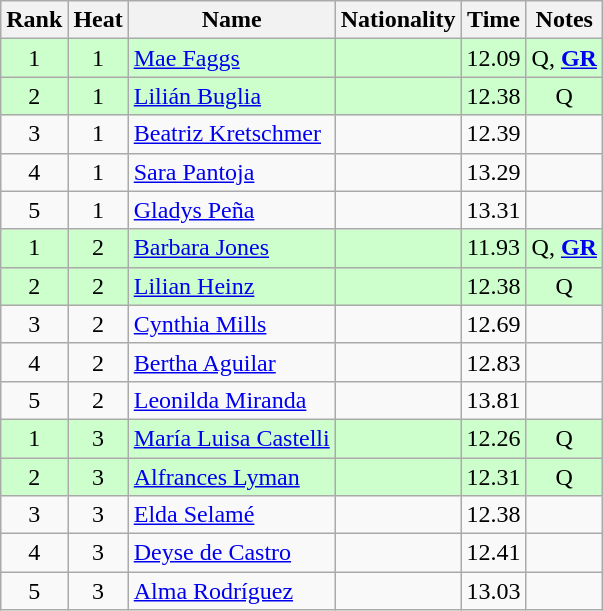<table class="wikitable sortable" style="text-align:center">
<tr>
<th>Rank</th>
<th>Heat</th>
<th>Name</th>
<th>Nationality</th>
<th>Time</th>
<th>Notes</th>
</tr>
<tr bgcolor=ccffcc>
<td>1</td>
<td>1</td>
<td align=left><a href='#'>Mae Faggs</a></td>
<td align=left></td>
<td>12.09</td>
<td>Q, <strong><a href='#'>GR</a></strong></td>
</tr>
<tr bgcolor=ccffcc>
<td>2</td>
<td>1</td>
<td align=left><a href='#'>Lilián Buglia</a></td>
<td align=left></td>
<td>12.38</td>
<td>Q</td>
</tr>
<tr>
<td>3</td>
<td>1</td>
<td align=left><a href='#'>Beatriz Kretschmer</a></td>
<td align=left></td>
<td>12.39</td>
<td></td>
</tr>
<tr>
<td>4</td>
<td>1</td>
<td align=left><a href='#'>Sara Pantoja</a></td>
<td align=left></td>
<td>13.29</td>
<td></td>
</tr>
<tr>
<td>5</td>
<td>1</td>
<td align=left><a href='#'>Gladys Peña</a></td>
<td align=left></td>
<td>13.31</td>
<td></td>
</tr>
<tr bgcolor=ccffcc>
<td>1</td>
<td>2</td>
<td align=left><a href='#'>Barbara Jones</a></td>
<td align=left></td>
<td>11.93</td>
<td>Q, <strong><a href='#'>GR</a></strong></td>
</tr>
<tr bgcolor=ccffcc>
<td>2</td>
<td>2</td>
<td align=left><a href='#'>Lilian Heinz</a></td>
<td align=left></td>
<td>12.38</td>
<td>Q</td>
</tr>
<tr>
<td>3</td>
<td>2</td>
<td align=left><a href='#'>Cynthia Mills</a></td>
<td align=left></td>
<td>12.69</td>
<td></td>
</tr>
<tr>
<td>4</td>
<td>2</td>
<td align=left><a href='#'>Bertha Aguilar</a></td>
<td align=left></td>
<td>12.83</td>
<td></td>
</tr>
<tr>
<td>5</td>
<td>2</td>
<td align=left><a href='#'>Leonilda Miranda</a></td>
<td align=left></td>
<td>13.81</td>
<td></td>
</tr>
<tr bgcolor=ccffcc>
<td>1</td>
<td>3</td>
<td align=left><a href='#'>María Luisa Castelli</a></td>
<td align=left></td>
<td>12.26</td>
<td>Q</td>
</tr>
<tr bgcolor=ccffcc>
<td>2</td>
<td>3</td>
<td align=left><a href='#'>Alfrances Lyman</a></td>
<td align=left></td>
<td>12.31</td>
<td>Q</td>
</tr>
<tr>
<td>3</td>
<td>3</td>
<td align=left><a href='#'>Elda Selamé</a></td>
<td align=left></td>
<td>12.38</td>
<td></td>
</tr>
<tr>
<td>4</td>
<td>3</td>
<td align=left><a href='#'>Deyse de Castro</a></td>
<td align=left></td>
<td>12.41</td>
<td></td>
</tr>
<tr>
<td>5</td>
<td>3</td>
<td align=left><a href='#'>Alma Rodríguez</a></td>
<td align=left></td>
<td>13.03</td>
<td></td>
</tr>
</table>
